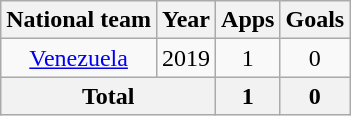<table class="wikitable" style="text-align: center;">
<tr>
<th>National team</th>
<th>Year</th>
<th>Apps</th>
<th>Goals</th>
</tr>
<tr>
<td rowspan="1" valign="center"><a href='#'>Venezuela</a></td>
<td>2019</td>
<td>1</td>
<td>0</td>
</tr>
<tr>
<th colspan="2">Total</th>
<th>1</th>
<th>0</th>
</tr>
</table>
